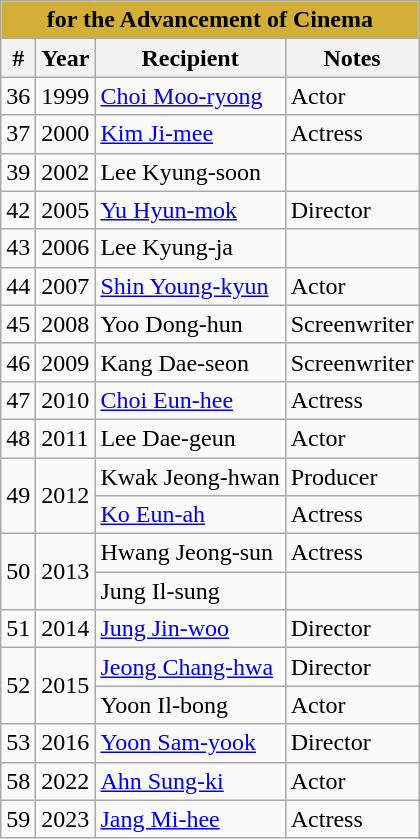<table class="wikitable collapsible collapsed">
<tr>
<th colspan="4" style="background: #D4AF37;"> for the Advancement of Cinema</th>
</tr>
<tr>
<th>#</th>
<th>Year</th>
<th>Recipient</th>
<th>Notes</th>
</tr>
<tr>
<td>36</td>
<td>1999</td>
<td><a href='#'>Choi Moo-ryong</a></td>
<td>Actor</td>
</tr>
<tr>
<td>37</td>
<td>2000</td>
<td><a href='#'>Kim Ji-mee</a></td>
<td>Actress</td>
</tr>
<tr>
<td>39</td>
<td>2002</td>
<td>Lee Kyung-soon</td>
<td></td>
</tr>
<tr>
<td>42</td>
<td>2005</td>
<td><a href='#'>Yu Hyun-mok</a></td>
<td>Director</td>
</tr>
<tr>
<td>43</td>
<td>2006</td>
<td>Lee Kyung-ja</td>
<td></td>
</tr>
<tr>
<td>44</td>
<td>2007</td>
<td><a href='#'>Shin Young-kyun</a></td>
<td>Actor</td>
</tr>
<tr>
<td>45</td>
<td>2008</td>
<td>Yoo Dong-hun</td>
<td>Screenwriter</td>
</tr>
<tr>
<td>46</td>
<td>2009</td>
<td>Kang Dae-seon</td>
<td>Screenwriter</td>
</tr>
<tr>
<td>47</td>
<td>2010</td>
<td><a href='#'>Choi Eun-hee</a></td>
<td>Actress</td>
</tr>
<tr>
<td>48</td>
<td>2011</td>
<td>Lee Dae-geun</td>
<td>Actor</td>
</tr>
<tr>
<td rowspan="2">49</td>
<td rowspan="2">2012</td>
<td>Kwak Jeong-hwan</td>
<td>Producer</td>
</tr>
<tr>
<td><a href='#'>Ko Eun-ah</a></td>
<td>Actress</td>
</tr>
<tr>
<td rowspan="2">50</td>
<td rowspan="2">2013</td>
<td>Hwang Jeong-sun</td>
<td>Actress</td>
</tr>
<tr>
<td>Jung Il-sung</td>
<td></td>
</tr>
<tr>
<td>51</td>
<td>2014</td>
<td><a href='#'>Jung Jin-woo</a></td>
<td>Director</td>
</tr>
<tr>
<td rowspan="2">52</td>
<td rowspan="2">2015</td>
<td><a href='#'>Jeong Chang-hwa</a></td>
<td>Director</td>
</tr>
<tr>
<td>Yoon Il-bong</td>
<td>Actor</td>
</tr>
<tr>
<td>53</td>
<td>2016</td>
<td><a href='#'>Yoon Sam-yook</a></td>
<td>Director</td>
</tr>
<tr>
<td>58</td>
<td>2022</td>
<td><a href='#'>Ahn Sung-ki</a></td>
<td>Actor</td>
</tr>
<tr>
<td>59</td>
<td>2023</td>
<td><a href='#'>Jang Mi-hee</a></td>
<td>Actress</td>
</tr>
</table>
